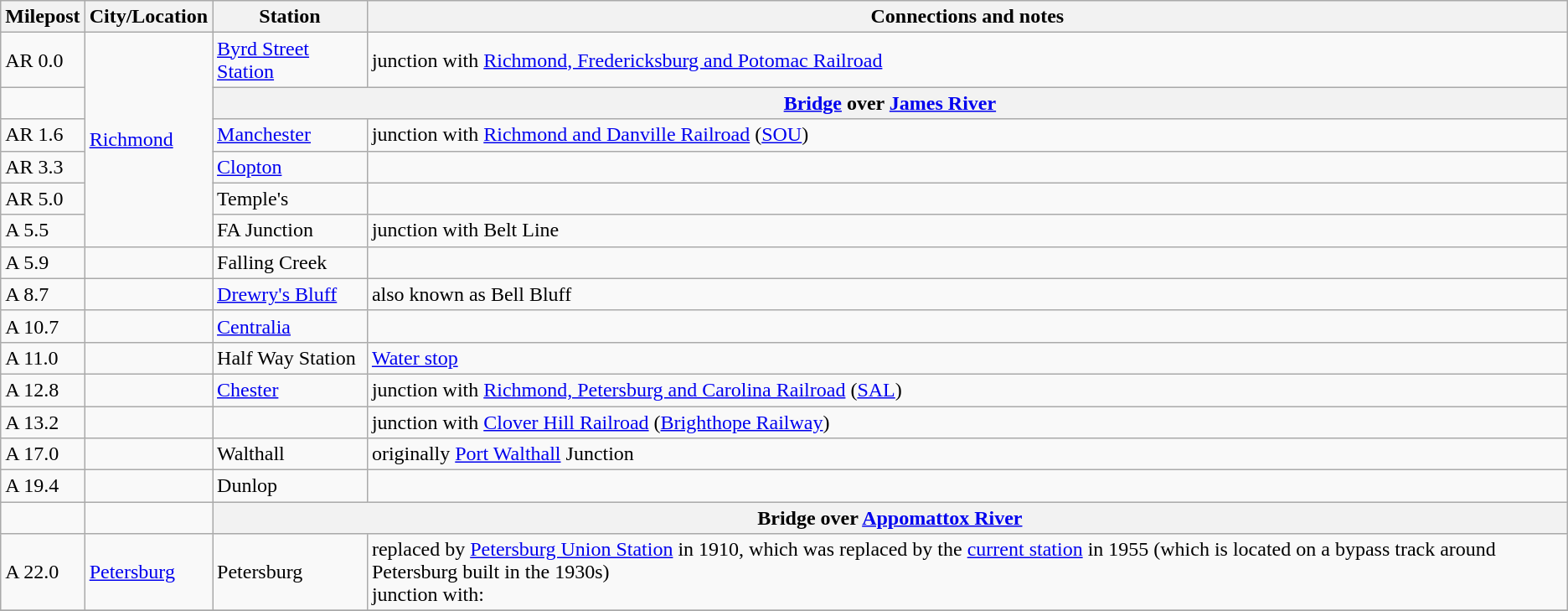<table class="wikitable">
<tr>
<th>Milepost</th>
<th>City/Location</th>
<th>Station</th>
<th>Connections and notes</th>
</tr>
<tr>
<td>AR 0.0</td>
<td ! rowspan="6"><a href='#'>Richmond</a></td>
<td><a href='#'>Byrd Street Station</a></td>
<td>junction with <a href='#'>Richmond, Fredericksburg and Potomac Railroad</a></td>
</tr>
<tr>
<td></td>
<th colspan=3><a href='#'>Bridge</a> over <a href='#'>James River</a></th>
</tr>
<tr>
<td>AR 1.6</td>
<td><a href='#'>Manchester</a></td>
<td>junction with <a href='#'>Richmond and Danville Railroad</a> (<a href='#'>SOU</a>)</td>
</tr>
<tr>
<td>AR 3.3</td>
<td><a href='#'>Clopton</a></td>
<td></td>
</tr>
<tr>
<td>AR 5.0</td>
<td>Temple's</td>
<td></td>
</tr>
<tr>
<td>A 5.5</td>
<td>FA Junction</td>
<td>junction with Belt Line</td>
</tr>
<tr>
<td>A 5.9</td>
<td></td>
<td>Falling Creek</td>
<td></td>
</tr>
<tr>
<td>A 8.7</td>
<td></td>
<td><a href='#'>Drewry's Bluff</a></td>
<td>also known as Bell Bluff</td>
</tr>
<tr>
<td>A 10.7</td>
<td></td>
<td><a href='#'>Centralia</a></td>
<td></td>
</tr>
<tr>
<td>A 11.0</td>
<td></td>
<td>Half Way Station</td>
<td><a href='#'>Water stop</a></td>
</tr>
<tr>
<td>A 12.8</td>
<td></td>
<td><a href='#'>Chester</a></td>
<td>junction with <a href='#'>Richmond, Petersburg and Carolina Railroad</a> (<a href='#'>SAL</a>)</td>
</tr>
<tr>
<td>A 13.2</td>
<td></td>
<td></td>
<td>junction with <a href='#'>Clover Hill Railroad</a> (<a href='#'>Brighthope Railway</a>)</td>
</tr>
<tr>
<td>A 17.0</td>
<td></td>
<td>Walthall</td>
<td>originally <a href='#'>Port Walthall</a> Junction</td>
</tr>
<tr>
<td>A 19.4</td>
<td></td>
<td>Dunlop</td>
<td></td>
</tr>
<tr>
<td></td>
<td></td>
<th colspan=3>Bridge over <a href='#'>Appomattox River</a></th>
</tr>
<tr>
<td>A 22.0</td>
<td><a href='#'>Petersburg</a></td>
<td>Petersburg</td>
<td>replaced by <a href='#'>Petersburg Union Station</a> in 1910, which was replaced by the <a href='#'>current station</a> in 1955 (which is located on a bypass track around Petersburg built in the 1930s)<br>junction with:</td>
</tr>
<tr>
</tr>
</table>
